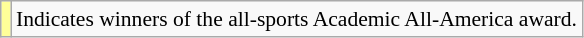<table class="wikitable" style="font-size:90%;">
<tr>
<td style="background-color:#FFFF99"></td>
<td>Indicates winners of the all-sports Academic All-America award.</td>
</tr>
</table>
